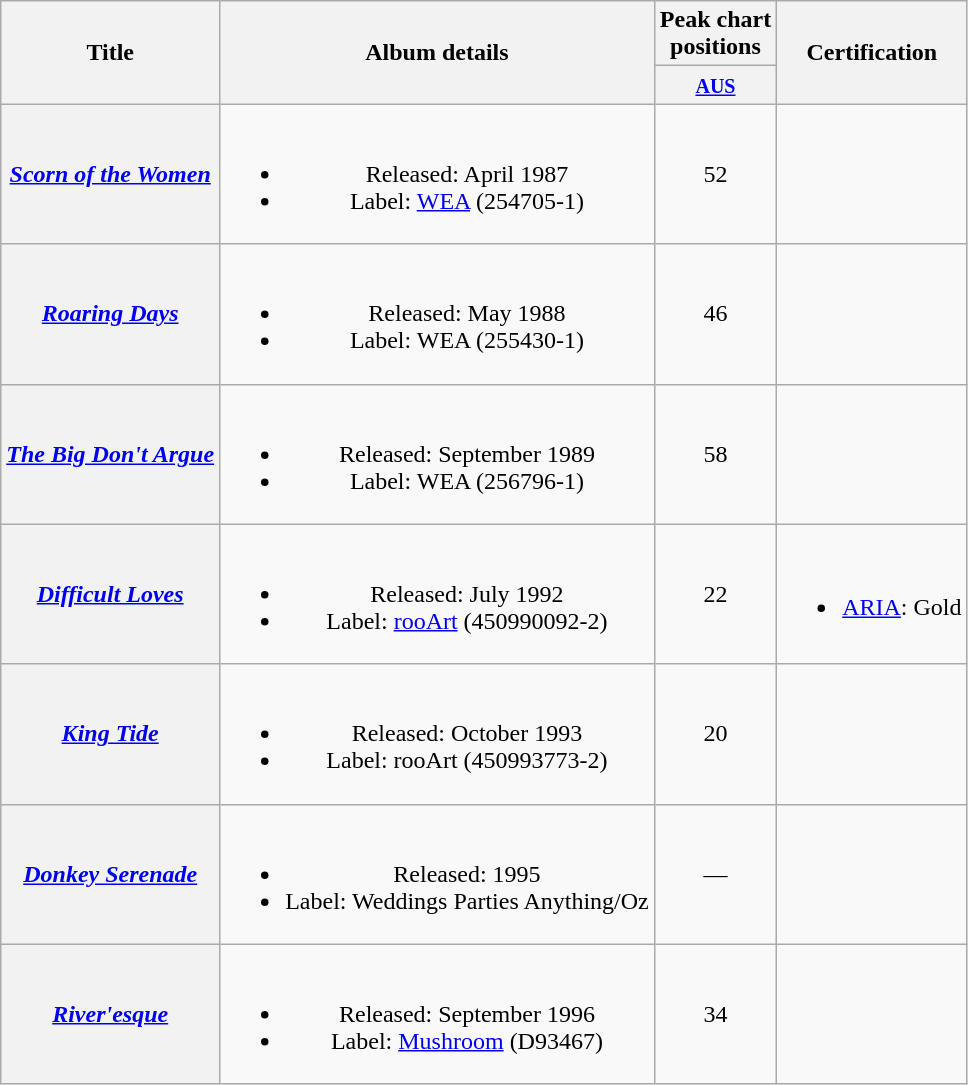<table class="wikitable plainrowheaders" style="text-align:center;" border="1">
<tr>
<th scope="col" rowspan="2">Title</th>
<th scope="col" rowspan="2">Album details</th>
<th scope="col" colspan="1">Peak chart<br>positions</th>
<th scope="col" rowspan="2">Certification</th>
</tr>
<tr>
<th scope="col" style="text-align:center;"><small><a href='#'>AUS</a></small><br></th>
</tr>
<tr>
<th scope="row"><em><a href='#'>Scorn of the Women</a></em></th>
<td><br><ul><li>Released: April 1987</li><li>Label: <a href='#'>WEA</a> (254705-1)</li></ul></td>
<td>52</td>
<td></td>
</tr>
<tr>
<th scope="row"><em><a href='#'>Roaring Days</a></em></th>
<td><br><ul><li>Released: May 1988</li><li>Label: WEA (255430-1)</li></ul></td>
<td>46</td>
<td></td>
</tr>
<tr>
<th scope="row"><em><a href='#'>The Big Don't Argue</a></em></th>
<td><br><ul><li>Released: September 1989</li><li>Label: WEA (256796-1)</li></ul></td>
<td>58</td>
<td></td>
</tr>
<tr>
<th scope="row"><em><a href='#'>Difficult Loves</a></em></th>
<td><br><ul><li>Released: July 1992</li><li>Label: <a href='#'>rooArt</a> (450990092-2)</li></ul></td>
<td>22</td>
<td><br><ul><li><a href='#'>ARIA</a>: Gold</li></ul></td>
</tr>
<tr>
<th scope="row"><em><a href='#'>King Tide</a></em></th>
<td><br><ul><li>Released: October 1993</li><li>Label: rooArt (450993773-2)</li></ul></td>
<td>20</td>
<td></td>
</tr>
<tr>
<th scope="row"><em><a href='#'>Donkey Serenade</a></em></th>
<td><br><ul><li>Released: 1995</li><li>Label: Weddings Parties Anything/Oz</li></ul></td>
<td>—</td>
<td></td>
</tr>
<tr>
<th scope="row"><em><a href='#'>River'esque</a></em></th>
<td><br><ul><li>Released: September 1996</li><li>Label: <a href='#'>Mushroom</a> (D93467)</li></ul></td>
<td>34</td>
<td></td>
</tr>
</table>
